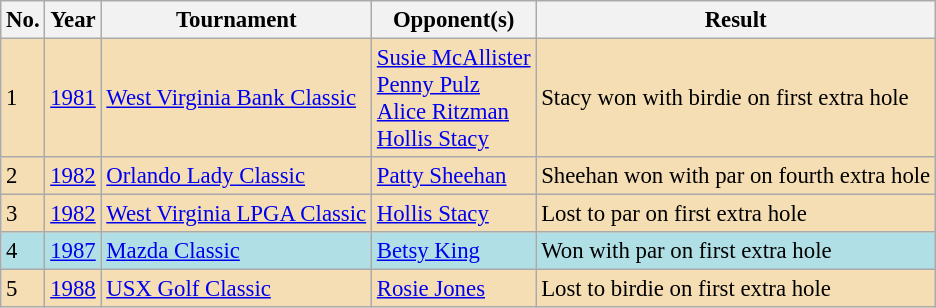<table class="wikitable" style="font-size:95%;">
<tr>
<th>No.</th>
<th>Year</th>
<th>Tournament</th>
<th>Opponent(s)</th>
<th>Result</th>
</tr>
<tr style="background:#F5DEB3;">
<td>1</td>
<td><a href='#'>1981</a></td>
<td><a href='#'>West Virginia Bank Classic</a></td>
<td> <a href='#'>Susie McAllister</a><br> <a href='#'>Penny Pulz</a><br> <a href='#'>Alice Ritzman</a><br> <a href='#'>Hollis Stacy</a></td>
<td>Stacy won with birdie on first extra hole</td>
</tr>
<tr style="background:#F5DEB3;">
<td>2</td>
<td><a href='#'>1982</a></td>
<td><a href='#'>Orlando Lady Classic</a></td>
<td> <a href='#'>Patty Sheehan</a></td>
<td>Sheehan won with par on fourth extra hole</td>
</tr>
<tr style="background:#F5DEB3;">
<td>3</td>
<td><a href='#'>1982</a></td>
<td><a href='#'>West Virginia LPGA Classic</a></td>
<td> <a href='#'>Hollis Stacy</a></td>
<td>Lost to par on first extra hole</td>
</tr>
<tr style="background:#B0E0E6;">
<td>4</td>
<td><a href='#'>1987</a></td>
<td><a href='#'>Mazda Classic</a></td>
<td> <a href='#'>Betsy King</a></td>
<td>Won with par on first extra hole</td>
</tr>
<tr style="background:#F5DEB3;">
<td>5</td>
<td><a href='#'>1988</a></td>
<td><a href='#'>USX Golf Classic</a></td>
<td> <a href='#'>Rosie Jones</a></td>
<td>Lost to birdie on first extra hole</td>
</tr>
</table>
